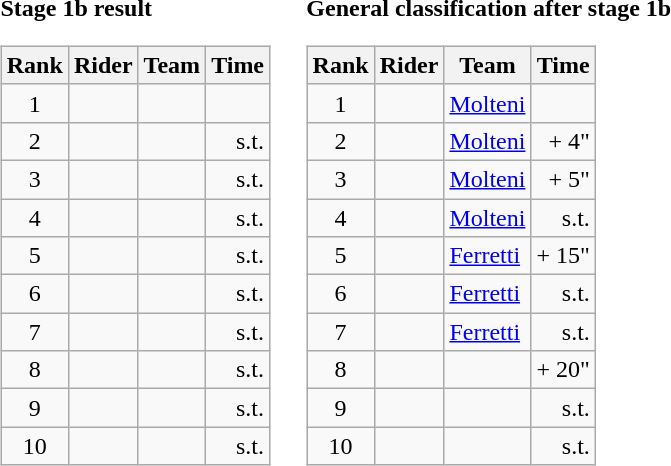<table>
<tr>
<td><strong>Stage 1b result</strong><br><table class="wikitable">
<tr>
<th scope="col">Rank</th>
<th scope="col">Rider</th>
<th scope="col">Team</th>
<th scope="col">Time</th>
</tr>
<tr>
<td style="text-align:center;">1</td>
<td></td>
<td></td>
<td style="text-align:right;"></td>
</tr>
<tr>
<td style="text-align:center;">2</td>
<td></td>
<td></td>
<td style="text-align:right;">s.t.</td>
</tr>
<tr>
<td style="text-align:center;">3</td>
<td></td>
<td></td>
<td style="text-align:right;">s.t.</td>
</tr>
<tr>
<td style="text-align:center;">4</td>
<td></td>
<td></td>
<td style="text-align:right;">s.t.</td>
</tr>
<tr>
<td style="text-align:center;">5</td>
<td></td>
<td></td>
<td style="text-align:right;">s.t.</td>
</tr>
<tr>
<td style="text-align:center;">6</td>
<td></td>
<td></td>
<td style="text-align:right;">s.t.</td>
</tr>
<tr>
<td style="text-align:center;">7</td>
<td></td>
<td></td>
<td style="text-align:right;">s.t.</td>
</tr>
<tr>
<td style="text-align:center;">8</td>
<td></td>
<td></td>
<td style="text-align:right;">s.t.</td>
</tr>
<tr>
<td style="text-align:center;">9</td>
<td></td>
<td></td>
<td style="text-align:right;">s.t.</td>
</tr>
<tr>
<td style="text-align:center;">10</td>
<td></td>
<td></td>
<td style="text-align:right;">s.t.</td>
</tr>
</table>
</td>
<td></td>
<td><strong>General classification after stage 1b</strong><br><table class="wikitable">
<tr>
<th scope="col">Rank</th>
<th scope="col">Rider</th>
<th scope="col">Team</th>
<th scope="col">Time</th>
</tr>
<tr>
<td style="text-align:center;">1</td>
<td></td>
<td><a href='#'>Molteni</a></td>
<td style="text-align:right;"></td>
</tr>
<tr>
<td style="text-align:center;">2</td>
<td></td>
<td><a href='#'>Molteni</a></td>
<td style="text-align:right;">+ 4"</td>
</tr>
<tr>
<td style="text-align:center;">3</td>
<td></td>
<td><a href='#'>Molteni</a></td>
<td style="text-align:right;">+ 5"</td>
</tr>
<tr>
<td style="text-align:center;">4</td>
<td></td>
<td><a href='#'>Molteni</a></td>
<td style="text-align:right;">s.t.</td>
</tr>
<tr>
<td style="text-align:center;">5</td>
<td></td>
<td><a href='#'>Ferretti</a></td>
<td style="text-align:right;">+ 15"</td>
</tr>
<tr>
<td style="text-align:center;">6</td>
<td></td>
<td><a href='#'>Ferretti</a></td>
<td style="text-align:right;">s.t.</td>
</tr>
<tr>
<td style="text-align:center;">7</td>
<td></td>
<td><a href='#'>Ferretti</a></td>
<td style="text-align:right;">s.t.</td>
</tr>
<tr>
<td style="text-align:center;">8</td>
<td></td>
<td></td>
<td style="text-align:right;">+ 20"</td>
</tr>
<tr>
<td style="text-align:center;">9</td>
<td></td>
<td></td>
<td style="text-align:right;">s.t.</td>
</tr>
<tr>
<td style="text-align:center;">10</td>
<td></td>
<td></td>
<td style="text-align:right;">s.t.</td>
</tr>
</table>
</td>
</tr>
</table>
